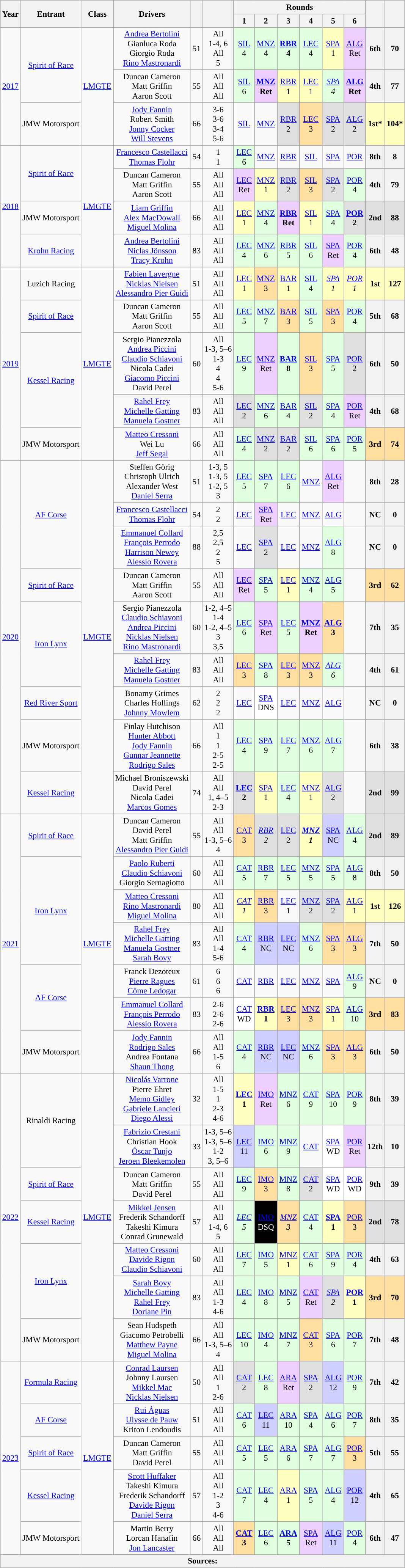<table class="wikitable" style="text-align:center; font-size:90%">
<tr>
<th rowspan="2">Year</th>
<th rowspan="2">Entrant</th>
<th rowspan="2">Class</th>
<th rowspan="2">Drivers</th>
<th rowspan="2"></th>
<th rowspan="2"></th>
<th colspan="6">Rounds</th>
<th rowspan="2"></th>
<th rowspan="2"></th>
</tr>
<tr>
<th>1</th>
<th>2</th>
<th>3</th>
<th>4</th>
<th>5</th>
<th>6</th>
</tr>
<tr>
<td rowspan="3"><a href='#'>2017</a></td>
<td rowspan="2"> <a href='#'>Spirit of Race</a></td>
<td rowspan="3"><a href='#'>LMGTE</a></td>
<td> <a href='#'>Andrea Bertolini</a><br> Gianluca Roda<br> Giorgio Roda<br> <a href='#'>Rino Mastronardi</a></td>
<td>51</td>
<td>All<br>1-4, 6<br>All<br>5</td>
<td style="background:#DFFFDF;"><a href='#'>SIL</a><br>4</td>
<td style="background:#DFFFDF;"><a href='#'>MNZ</a><br>4</td>
<td style="background:#DFFFDF;"><a href='#'><strong>RBR</strong></a><br><strong>4</strong></td>
<td style="background:#DFFFDF;"><a href='#'>LEC</a><br>4</td>
<td style="background:#FFFFBF;”"><a href='#'>SPA</a><br>1</td>
<td style="background:#EFCFFF;"><a href='#'>ALG</a><br>Ret</td>
<th>6th</th>
<th>70</th>
</tr>
<tr>
<td> Duncan Cameron<br> Matt Griffin<br> Aaron Scott</td>
<td>55</td>
<td>All<br>All<br>All</td>
<td style="background:#DFFFDF;"><a href='#'>SIL</a><br>6</td>
<td style="background:#EFCFFF;"><strong><a href='#'>MNZ</a><br>Ret</strong></td>
<td style="background:#FFFFBF;”"><a href='#'>RBR</a><br>1</td>
<td style="background:#FFFFBF;”"><a href='#'>LEC</a><br>1</td>
<td style="background:#DFFFDF;"><a href='#'><em>SPA</em></a><br><em>4</em></td>
<td style="background:#EFCFFF;"><a href='#'><strong>ALG</strong></a><br><strong>Ret</strong></td>
<th>4th</th>
<th>77</th>
</tr>
<tr>
<td> JMW Motorsport</td>
<td> <a href='#'>Jody Fannin</a><br> Robert Smith<br> <a href='#'>Jonny Cocker</a><br> <a href='#'>Will Stevens</a></td>
<td>66</td>
<td>3-6<br>3-6<br>3-4<br>5-6</td>
<td><a href='#'>SIL</a><br></td>
<td><a href='#'>MNZ</a><br></td>
<td style="background:#DFDFDF;”"><a href='#'>RBR</a><br>2</td>
<td style="background:#FFDF9F;”"><a href='#'>LEC</a><br>3</td>
<td style="background:#DFDFDF;”"><a href='#'>SPA</a><br>2</td>
<td style="background:#DFDFDF;”"><a href='#'>ALG</a><br>2</td>
<th style="background:#FFFFBF;”">1st*</th>
<th style="background:#FFFFBF;”">104*</th>
</tr>
<tr>
<td rowspan="4"><a href='#'>2018</a></td>
<td rowspan="2"> <a href='#'>Spirit of Race</a></td>
<td rowspan="4"><a href='#'>LMGTE</a></td>
<td> <a href='#'>Francesco Castellacci</a><br> <a href='#'>Thomas Flohr</a></td>
<td>54</td>
<td>1<br>1</td>
<td style="background:#DFFFDF;"><a href='#'>LEC</a><br>6</td>
<td><a href='#'>MNZ</a><br></td>
<td><a href='#'>RBR</a><br></td>
<td><a href='#'>SIL</a><br></td>
<td><a href='#'>SPA</a><br></td>
<td><a href='#'>POR</a><br></td>
<th>8th</th>
<th>8</th>
</tr>
<tr>
<td> Duncan Cameron<br> Matt Griffin<br> Aaron Scott</td>
<td>55</td>
<td>All<br>All<br>All</td>
<td style="background:#EFCFFF;"><a href='#'>LEC</a><br>Ret</td>
<td style="background:#FFFFBF;”"><a href='#'>MNZ</a><br>1</td>
<td style="background:#DFDFDF;”"><a href='#'>RBR</a><br>2</td>
<td style="background:#FFDF9F;”"><a href='#'>SIL</a><br>3</td>
<td style="background:#DFDFDF;”"><a href='#'>SPA</a><br>2</td>
<td style="background:#DFFFDF;"><a href='#'>POR</a><br>4</td>
<th>4th</th>
<th>79</th>
</tr>
<tr>
<td> JMW Motorsport</td>
<td> <a href='#'>Liam Griffin</a><br> <a href='#'>Alex MacDowall</a><br> <a href='#'>Miguel Molina</a></td>
<td>66</td>
<td>All<br>All<br>All</td>
<td style="background:#FFFFBF;”"><a href='#'>LEC</a><br>1</td>
<td style="background:#DFFFDF;"><a href='#'>MNZ</a><br>4</td>
<td style="background:#EFCFFF;"><a href='#'><strong>RBR</strong></a><br><strong>Ret</strong></td>
<td style="background:#FFFFBF;”"><a href='#'>SIL</a><br>1</td>
<td style="background:#DFFFDF;"><a href='#'>SPA</a><br>4</td>
<td style="background:#DFDFDF;”"><a href='#'><strong>POR</strong></a><br><strong>2</strong></td>
<th style="background:#DFDFDF;”">2nd</th>
<th style="background:#DFDFDF;”">88</th>
</tr>
<tr>
<td> <a href='#'>Krohn Racing</a></td>
<td> <a href='#'>Andrea Bertolini</a><br> <a href='#'>Niclas Jönsson</a><br> <a href='#'>Tracy Krohn</a></td>
<td>83</td>
<td>All<br>All<br>All</td>
<td style="background:#DFFFDF;"><a href='#'>LEC</a><br>4</td>
<td style="background:#DFFFDF;"><a href='#'>MNZ</a><br>6</td>
<td style="background:#DFFFDF;"><a href='#'>RBR</a><br>5</td>
<td style="background:#DFFFDF;"><a href='#'>SIL</a><br>6</td>
<td style="background:#EFCFFF;"><a href='#'>SPA</a><br>Ret</td>
<td style="background:#DFFFDF;"><a href='#'>POR</a><br>4</td>
<th>6th</th>
<th>48</th>
</tr>
<tr>
<td rowspan="5"><a href='#'>2019</a></td>
<td> Luzich Racing</td>
<td rowspan="5"><a href='#'>LMGTE</a></td>
<td> <a href='#'>Fabien Lavergne</a><br> <a href='#'>Nicklas Nielsen</a><br> <a href='#'>Alessandro Pier Guidi</a></td>
<td>51</td>
<td>All<br>All<br>All</td>
<td style="background:#FFFFBF;”"><a href='#'>LEC</a><br>1</td>
<td style="background:#FFDF9F;”"><a href='#'>MNZ</a><br>3</td>
<td style="background:#FFFFBF;”"><a href='#'>BAR</a><br>1</td>
<td style="background:#DFFFDF;"><a href='#'>SIL</a><br>4</td>
<td style="background:#FFFFBF;”"><a href='#'><em>SPA</em></a><br><em>1</em></td>
<td style="background:#FFFFBF;”"><a href='#'><em>POR</em></a><br><em>1</em></td>
<th style="background:#FFFFBF;”">1st</th>
<th style="background:#FFFFBF;”">127</th>
</tr>
<tr>
<td> <a href='#'>Spirit of Race</a></td>
<td> Duncan Cameron<br> Matt Griffin<br> Aaron Scott</td>
<td>55</td>
<td>All<br>All<br>All</td>
<td style="background:#DFFFDF;"><a href='#'>LEC</a><br>5</td>
<td style="background:#DFFFDF;"><a href='#'>MNZ</a><br>7</td>
<td style="background:#FFDF9F;”"><a href='#'>BAR</a><br>3</td>
<td style="background:#DFFFDF;"><a href='#'>SIL</a><br>5</td>
<td style="background:#FFDF9F;”"><a href='#'>SPA</a><br>3</td>
<td style="background:#DFFFDF;"><a href='#'>POR</a><br>4</td>
<th>5th</th>
<th>68</th>
</tr>
<tr>
<td rowspan="2"> <a href='#'>Kessel Racing</a></td>
<td> Sergio Pianezzola<br> <a href='#'>Andrea Piccini</a><br> <a href='#'>Claudio Schiavoni</a><br> Nicola Cadei<br> <a href='#'>Giacomo Piccini</a><br> David Perel</td>
<td>60</td>
<td>All<br>1-3, 5–6<br>1-3<br>4<br>4<br>5-6</td>
<td style="background:#DFFFDF;"><a href='#'>LEC</a><br>9</td>
<td style="background:#EFCFFF;"><a href='#'>MNZ</a><br>Ret</td>
<td style="background:#DFFFDF;"><a href='#'><strong>BAR</strong></a><br><strong>8</strong></td>
<td style="background:#FFDF9F;”"><a href='#'>SIL</a><br>3</td>
<td style="background:#DFFFDF;"><a href='#'>SPA</a><br>5</td>
<td style="background:#DFDFDF;”"><a href='#'>POR</a><br>2</td>
<th>6th</th>
<th>50</th>
</tr>
<tr>
<td> <a href='#'>Rahel Frey</a><br> <a href='#'>Michelle Gatting</a><br> <a href='#'>Manuela Gostner</a></td>
<td>83</td>
<td>All<br>All<br>All</td>
<td style="background:#DFDFDF;”"><a href='#'>LEC</a><br>2</td>
<td style="background:#DFFFDF;"><a href='#'>MNZ</a><br>6</td>
<td style="background:#DFFFDF;"><a href='#'>BAR</a><br>4</td>
<td style="background:#DFDFDF;”"><a href='#'>SIL</a><br>2</td>
<td style="background:#DFFFDF;"><a href='#'>SPA</a><br>4</td>
<td style="background:#EFCFFF;"><a href='#'>POR</a><br>Ret</td>
<th>4th</th>
<th>68</th>
</tr>
<tr>
<td> JMW Motorsport</td>
<td> <a href='#'>Matteo Cressoni</a><br> Wei Lu<br> <a href='#'>Jeff Segal</a></td>
<td>66</td>
<td>All<br>All<br>All</td>
<td style="background:#DFFFDF;"><a href='#'>LEC</a><br>4</td>
<td style="background:#DFDFDF;”"><a href='#'>MNZ</a><br>2</td>
<td style="background:#DFDFDF;”"><a href='#'>BAR</a><br>2</td>
<td style="background:#DFFFDF;"><a href='#'>SIL</a><br>6</td>
<td style="background:#DFFFDF;"><a href='#'>SPA</a><br>6</td>
<td style="background:#DFFFDF;"><a href='#'>POR</a><br>5</td>
<th style="background:#FFDF9F;”">3rd</th>
<th style="background:#FFDF9F;”">74</th>
</tr>
<tr>
<td rowspan="9"><a href='#'>2020</a></td>
<td rowspan="3"> <a href='#'>AF Corse</a></td>
<td rowspan="9"><a href='#'>LMGTE</a></td>
<td> Steffen Görig<br> Christoph Ulrich<br> Alexander West<br> <a href='#'>Daniel Serra</a></td>
<td>51</td>
<td>1-3, 5<br>1-3, 5<br>1-2, 5<br>3</td>
<td style="background:#DFFFDF;"><a href='#'>LEC</a><br>5</td>
<td style="background:#DFFFDF;"><a href='#'>SPA</a><br>7</td>
<td style="background:#DFFFDF;"><a href='#'>LEC</a><br>6</td>
<td><a href='#'>MNZ</a><br></td>
<td style="background:#EFCFFF;"><a href='#'>ALG</a><br>Ret</td>
<td></td>
<th>8th</th>
<th>28</th>
</tr>
<tr>
<td> <a href='#'>Francesco Castellacci</a><br> <a href='#'>Thomas Flohr</a></td>
<td>54</td>
<td>2<br>2</td>
<td><a href='#'>LEC</a><br></td>
<td style="background:#EFCFFF;"><a href='#'>SPA</a><br>Ret</td>
<td><a href='#'>LEC</a><br></td>
<td><a href='#'>MNZ</a><br></td>
<td><a href='#'>ALG</a><br></td>
<td></td>
<th>NC</th>
<th>0</th>
</tr>
<tr>
<td> <a href='#'>Emmanuel Collard</a><br> <a href='#'>François Perrodo</a><br> <a href='#'>Harrison Newey</a><br> <a href='#'>Alessio Rovera</a></td>
<td>88</td>
<td>2,5<br>2,5<br>2<br>5</td>
<td><a href='#'>LEC</a><br></td>
<td style="background:#DFDFDF;”"><a href='#'>SPA</a><br>2</td>
<td><a href='#'>LEC</a><br></td>
<td><a href='#'>MNZ</a><br></td>
<td style="background:#DFFFDF;"><a href='#'>ALG</a><br>8</td>
<td></td>
<th>NC</th>
<th>0</th>
</tr>
<tr>
<td> <a href='#'>Spirit of Race</a></td>
<td> Duncan Cameron<br> Matt Griffin<br> Aaron Scott</td>
<td>55</td>
<td>All<br>All<br>All</td>
<td style="background:#EFCFFF;"><a href='#'>LEC</a><br>Ret</td>
<td style="background:#DFFFDF;"><a href='#'>SPA</a><br>5</td>
<td style="background:#FFFFBF;”"><a href='#'>LEC</a><br>1</td>
<td style="background:#DFFFDF;"><a href='#'>MNZ</a><br>4</td>
<td style="background:#DFFFDF;"><a href='#'>ALG</a><br>5</td>
<td></td>
<th style="background:#FFDF9F;”">3rd</th>
<th style="background:#FFDF9F;”">62</th>
</tr>
<tr>
<td rowspan="2"> <a href='#'>Iron Lynx</a></td>
<td> Sergio Pianezzola<br> <a href='#'>Claudio Schiavoni</a><br> <a href='#'>Andrea Piccini</a><br> <a href='#'>Nicklas Nielsen</a><br> <a href='#'>Rino Mastronardi</a></td>
<td>60</td>
<td>1-2, 4–5<br>1-4<br>1-2, 4–5<br>3<br>3,5</td>
<td style="background:#DFFFDF;"><a href='#'>LEC</a><br>6</td>
<td style="background:#EFCFFF;"><a href='#'>SPA</a><br>Ret</td>
<td style="background:#DFFFDF;"><a href='#'>LEC</a><br>5</td>
<td style="background:#EFCFFF;"><a href='#'><strong>MNZ</strong></a><br><strong>Ret</strong></td>
<td style="background:#FFDF9F;”"><a href='#'><strong>ALG</strong></a><br><strong>3</strong></td>
<td></td>
<th>7th</th>
<th>35</th>
</tr>
<tr>
<td> <a href='#'>Rahel Frey</a><br> <a href='#'>Michelle Gatting</a><br> <a href='#'>Manuela Gostner</a></td>
<td>83</td>
<td>All<br>All<br>All</td>
<td style="background:#FFDF9F;”"><a href='#'>LEC</a><br>3</td>
<td style="background:#DFFFDF;"><a href='#'>SPA</a><br>8</td>
<td style="background:#FFDF9F;”"><a href='#'>LEC</a><br>3</td>
<td style="background:#FFDF9F;”"><a href='#'>MNZ</a><br>3</td>
<td style="background:#DFFFDF;"><a href='#'><em>ALG</em></a><br><em>6</em></td>
<td></td>
<th>4th</th>
<th>61</th>
</tr>
<tr>
<td> <a href='#'>Red River Sport</a></td>
<td> Bonamy Grimes<br> Charles Hollings<br> <a href='#'>Johnny Mowlem</a></td>
<td>62</td>
<td>2<br>2<br>2</td>
<td><a href='#'>LEC</a><br></td>
<td style="background:#ffffff;”"><a href='#'>SPA</a><br>DNS</td>
<td><a href='#'>LEC</a><br></td>
<td><a href='#'>MNZ</a><br></td>
<td><a href='#'>ALG</a><br></td>
<td></td>
<th>NC</th>
<th>0</th>
</tr>
<tr>
<td> JMW Motorsport</td>
<td> Finlay Hutchison<br> <a href='#'>Hunter Abbott</a><br> <a href='#'>Jody Fannin</a><br> <a href='#'>Gunnar Jeannette</a><br> <a href='#'>Rodrigo Sales</a></td>
<td>66</td>
<td>All<br>1<br>1<br>2-5<br>2-5</td>
<td style="background:#DFFFDF;"><a href='#'>LEC</a><br>4</td>
<td style="background:#DFFFDF;"><a href='#'>SPA</a><br>9</td>
<td style="background:#DFFFDF;"><a href='#'>LEC</a><br>7</td>
<td style="background:#DFFFDF;"><a href='#'>MNZ</a><br>6</td>
<td style="background:#DFFFDF;"><a href='#'>ALG</a><br>7</td>
<td></td>
<th>6th</th>
<th>38</th>
</tr>
<tr>
<td> <a href='#'>Kessel Racing</a></td>
<td> Michael Broniszewski<br> David Perel<br> Nicola Cadei<br> <a href='#'>Marcos Gomes</a></td>
<td>74</td>
<td>All<br>All<br>1, 4–5<br>2-3</td>
<td style="background:#DFDFDF;”"><a href='#'><strong>LEC</strong></a><br><strong>2</strong></td>
<td style="background:#FFFFBF;”"><a href='#'>SPA</a><br>1</td>
<td style="background:#DFFFDF;"><a href='#'>LEC</a><br>4</td>
<td style="background:#FFFFBF;”"><a href='#'>MNZ</a><br>1</td>
<td style="background:#DFDFDF;”"><a href='#'>ALG</a><br>2</td>
<td></td>
<th style="background:#DFDFDF;”">2nd</th>
<th style="background:#DFDFDF;”">99</th>
</tr>
<tr>
<td rowspan="7"><a href='#'>2021</a></td>
<td> <a href='#'>Spirit of Race</a></td>
<td rowspan="7"><a href='#'>LMGTE</a></td>
<td> Duncan Cameron<br> David Perel<br> Matt Griffin<br> <a href='#'>Alessandro Pier Guidi</a></td>
<td>55</td>
<td>All<br>All<br>1-3, 5–6<br>4</td>
<td style="background:#FFDF9F;”"><a href='#'>CAT</a><br>3</td>
<td style="background:#DFDFDF;”"><a href='#'><em>RBR</em></a><br><em>2</em></td>
<td style="background:#DFDFDF;”"><a href='#'>LEC</a><br>2</td>
<td style="background:#FFFFBF;”"><a href='#'><strong><em>MNZ</em></strong></a><br><strong><em>1</em></strong></td>
<td style="background:#CFCFFF;”"><a href='#'>SPA</a><br>NC</td>
<td style="background:#DFFFDF;"><a href='#'>ALG</a><br>4</td>
<th style="background:#DFDFDF;”">2nd</th>
<th style="background:#DFDFDF;”">89</th>
</tr>
<tr>
<td rowspan="3"> <a href='#'>Iron Lynx</a></td>
<td> <a href='#'>Paolo Ruberti</a><br> <a href='#'>Claudio Schiavoni</a><br> Giorgio Sernagiotto</td>
<td>60</td>
<td>All<br>All<br>All</td>
<td style="background:#DFFFDF;"><a href='#'>CAT</a><br>5</td>
<td style="background:#DFFFDF;"><a href='#'>RBR</a><br>7</td>
<td style="background:#DFFFDF;"><a href='#'>LEC</a><br>5</td>
<td style="background:#DFFFDF;"><a href='#'>MNZ</a><br>5</td>
<td style="background:#DFFFDF;"><a href='#'>SPA</a><br>5</td>
<td style="background:#DFFFDF;"><a href='#'>ALG</a><br>8</td>
<th>8th</th>
<th>50</th>
</tr>
<tr>
<td> <a href='#'>Matteo Cressoni</a><br> <a href='#'>Rino Mastronardi</a><br> <a href='#'>Miguel Molina</a></td>
<td>80</td>
<td>All<br>All<br>All</td>
<td style="background:#FFFFBF;”"><a href='#'><em>CAT</em></a><br><em>1</em></td>
<td style="background:#FFDF9F;”"><a href='#'>RBR</a><br>3</td>
<td><a href='#'>LEC</a><br>1</td>
<td style="background:#DFDFDF;”"><a href='#'>MNZ</a><br>2</td>
<td style="background:#DFDFDF;”"><a href='#'>SPA</a><br>2</td>
<td style="background:#FFFFBF;”"><a href='#'>ALG</a><br>1</td>
<th style="background:#FFFFBF;”">1st</th>
<th style="background:#FFFFBF;”">126</th>
</tr>
<tr>
<td> <a href='#'>Rahel Frey</a><br> <a href='#'>Michelle Gatting</a><br> <a href='#'>Manuela Gostner</a><br> <a href='#'>Sarah Bovy</a></td>
<td>83</td>
<td>All<br>All<br>1-4<br>5-6</td>
<td style="background:#DFFFDF;"><a href='#'>CAT</a><br>4</td>
<td style="background:#CFCFFF;”"><a href='#'>RBR</a><br>NC</td>
<td style="background:#CFCFFF;”"><a href='#'>LEC</a><br>NC</td>
<td style="background:#DFFFDF;"><a href='#'>MNZ</a><br>6</td>
<td style="background:#FFDF9F;”"><a href='#'>SPA</a><br>3</td>
<td style="background:#FFDF9F;”"><a href='#'>ALG</a><br>3</td>
<th>7th</th>
<th>50</th>
</tr>
<tr>
<td rowspan="2"> <a href='#'>AF Corse</a></td>
<td> Franck Dezoteux<br> <a href='#'>Pierre Ragues</a><br> <a href='#'>Côme Ledogar</a></td>
<td>61</td>
<td>6<br>6<br>6</td>
<td><a href='#'>CAT</a><br></td>
<td><a href='#'>RBR</a><br></td>
<td><a href='#'>LEC</a><br></td>
<td><a href='#'>MNZ</a><br></td>
<td><a href='#'>SPA</a><br></td>
<td style="background:#DFFFDF;"><a href='#'>ALG</a><br>9</td>
<th>NC</th>
<th>0</th>
</tr>
<tr>
<td> <a href='#'>Emmanuel Collard</a><br> <a href='#'>François Perrodo</a><br> <a href='#'>Alessio Rovera</a></td>
<td>83</td>
<td>2-6<br>2-6<br>2-6</td>
<td style="background:#ffffff;”"><a href='#'>CAT</a><br>WD</td>
<td style="background:#FFFFBF;”"><a href='#'><strong>RBR</strong></a><br><strong>1</strong></td>
<td style="background:#FFDF9F;”"><a href='#'>LEC</a><br>3</td>
<td style="background:#FFDF9F;”"><a href='#'>MNZ</a><br>3</td>
<td style="background:#FFFFBF;”"><a href='#'>SPA</a><br>1</td>
<td style="background:#DFFFDF;"><a href='#'>ALG</a><br>10</td>
<th style="background:#FFDF9F;”">3rd</th>
<th style="background:#FFDF9F;”">83</th>
</tr>
<tr>
<td> JMW Motorsport</td>
<td> <a href='#'>Jody Fannin</a><br> <a href='#'>Rodrigo Sales</a><br> Andrea Fontana<br> <a href='#'>Shaun Thong</a></td>
<td>66</td>
<td>All<br>All<br>1-5<br>6</td>
<td style="background:#DFFFDF;"><a href='#'>CAT</a><br>4</td>
<td style="background:#CFCFFF;”"><a href='#'>RBR</a><br>NC</td>
<td style="background:#CFCFFF;”"><a href='#'>LEC</a><br>NC</td>
<td style="background:#DFFFDF;"><a href='#'>MNZ</a><br>6</td>
<td style="background:#FFDF9F;”"><a href='#'>SPA</a><br>3</td>
<td style="background:#FFDF9F;”"><a href='#'>ALG</a><br>3</td>
<th>6th</th>
<th>50</th>
</tr>
<tr>
<td rowspan="7"><a href='#'>2022</a></td>
<td rowspan="2"> Rinaldi Racing</td>
<td rowspan="7"><a href='#'>LMGTE</a></td>
<td> <a href='#'>Nicolás Varrone</a><br> Pierre Ehret<br> <a href='#'>Memo Gidley</a><br> <a href='#'>Gabriele Lancieri</a><br> <a href='#'>Diego Alessi</a></td>
<td>32</td>
<td>All<br>1-5<br>1<br>2-3<br>4-6</td>
<td style="background:#FFFFBF;”"><a href='#'><strong>LEC</strong></a><br><strong>1</strong></td>
<td style="background:#EFCFFF;"><a href='#'>IMO</a><br>Ret</td>
<td style="background:#DFFFDF;"><a href='#'>MNZ</a><br>6</td>
<td style="background:#DFFFDF;"><a href='#'>CAT</a><br>9</td>
<td style="background:#DFFFDF;"><a href='#'>SPA</a><br>10</td>
<td style="background:#DFFFDF;"><a href='#'>POR</a><br>9</td>
<th>8th</th>
<th>39</th>
</tr>
<tr>
<td> <a href='#'>Fabrizio Crestani</a><br> Christian Hook<br> <a href='#'>Óscar Tunjo</a><br> <a href='#'>Jeroen Bleekemolen</a></td>
<td>33</td>
<td>1-3, 5–6<br>1-3, 5–6<br>1-2<br>3, 5–6</td>
<td style="background:#CFCFFF;”"><a href='#'>LEC</a><br>11</td>
<td style="background:#DFFFDF;"><a href='#'>IMO</a><br>6</td>
<td style="background:#DFFFDF;"><a href='#'>MNZ</a><br>9</td>
<td><a href='#'>CAT</a><br></td>
<td style="background:#ffffff;”"><a href='#'>SPA</a><br>WD</td>
<td style="background:#EFCFFF;"><a href='#'>POR</a><br>Ret</td>
<th>12th</th>
<th>10</th>
</tr>
<tr>
<td> <a href='#'>Spirit of Race</a></td>
<td> Duncan Cameron<br> Matt Griffin<br> David Perel</td>
<td>55</td>
<td>All<br>All<br>All</td>
<td style="background:#DFFFDF;"><a href='#'>LEC</a><br>9</td>
<td style="background:#FFDF9F;”"><a href='#'>IMO</a><br>3</td>
<td style="background:#DFFFDF;"><a href='#'>MNZ</a><br>8</td>
<td style="background:#DFDFDF;”"><a href='#'>CAT</a><br>2</td>
<td style="background:#ffffff;”"><a href='#'>SPA</a><br>WD</td>
<td style="background:#ffffff;”"><a href='#'>POR</a><br>WD</td>
<th>9th</th>
<th>39</th>
</tr>
<tr>
<td> <a href='#'>Kessel Racing</a></td>
<td> <a href='#'>Mikkel Jensen</a><br> Frederik Schandorff<br> Takeshi Kimura<br> Conrad Grunewald</td>
<td>57</td>
<td>All<br>All<br>1-4, 6<br>5</td>
<td style="background:#DFFFDF;"><a href='#'><em>LEC</em></a><br><em>5</em></td>
<td style="background:#000000;color:white"><a href='#'>IMO</a><br>DSQ</td>
<td style="background:#FFDF9F;”"><em><a href='#'>MNZ</a><br>3</em></td>
<td style="background:#DFFFDF;"><a href='#'>CAT</a><br>4</td>
<td style="background:#FFFFBF;”"><a href='#'><strong>SPA</strong></a><br><strong>1</strong></td>
<td style="background:#FFDF9F;”"><a href='#'>POR</a><br>3</td>
<th style="background:#DFDFDF;”">2nd</th>
<th style="background:#DFDFDF;”">78</th>
</tr>
<tr>
<td rowspan="2"> <a href='#'>Iron Lynx</a></td>
<td> <a href='#'>Matteo Cressoni</a><br> <a href='#'>Davide Rigon</a><br> <a href='#'>Claudio Schiavoni</a></td>
<td>60</td>
<td>All<br>All<br>All</td>
<td style="background:#DFFFDF;"><a href='#'>LEC</a><br>7</td>
<td style="background:#DFFFDF;"><a href='#'>IMO</a><br>5</td>
<td style="background:#FFFFBF;”"><a href='#'>MNZ</a><br>1</td>
<td style="background:#DFFFDF;"><a href='#'>CAT</a><br>6</td>
<td style="background:#DFFFDF;"><a href='#'>SPA</a><br>9</td>
<td style="background:#DFFFDF;"><a href='#'>POR</a><br>4</td>
<th>4th</th>
<th>63</th>
</tr>
<tr>
<td> <a href='#'>Sarah Bovy</a><br> <a href='#'>Michelle Gatting</a><br> <a href='#'>Rahel Frey</a><br> <a href='#'>Doriane Pin</a></td>
<td>83</td>
<td>All<br>All<br>1-3<br>4-6</td>
<td style="background:#DFFFDF;"><a href='#'>LEC</a><br>4</td>
<td style="background:#DFFFDF;"><a href='#'>IMO</a><br>8</td>
<td style="background:#DFFFDF;"><a href='#'>MNZ</a><br>5</td>
<td style="background:#EFCFFF;"><a href='#'>CAT</a><br>Ret</td>
<td style="background:#DFDFDF;”"><a href='#'><em>SPA</em></a><br><em>2</em></td>
<td style="background:#FFFFBF;”"><a href='#'><strong>POR</strong></a><br><strong>1</strong></td>
<th style="background:#FFDF9F;”">3rd</th>
<th style="background:#FFDF9F;”">70</th>
</tr>
<tr>
<td> JMW Motorsport</td>
<td> Sean Hudspeth<br> Giacomo Petrobelli<br> <a href='#'>Matthew Payne</a><br> <a href='#'>Miguel Molina</a></td>
<td>66</td>
<td>All<br>All<br>1-3, 5–6<br>4</td>
<td style="background:#DFFFDF;"><a href='#'>LEC</a><br>10</td>
<td style="background:#DFFFDF;"><a href='#'>IMO</a><br>4</td>
<td style="background:#DFFFDF;"><a href='#'>MNZ</a><br>7</td>
<td style="background:#FFDF9F;”"><a href='#'>CAT</a><br>3</td>
<td style="background:#DFFFDF;"><a href='#'>SPA</a><br>6</td>
<td style="background:#DFFFDF;"><a href='#'>POR</a><br>7</td>
<th>7th</th>
<th>48</th>
</tr>
<tr>
<td rowspan="5"><a href='#'>2023</a></td>
<td> <a href='#'>Formula Racing</a></td>
<td rowspan="5"><a href='#'>LMGTE</a></td>
<td> <a href='#'>Conrad Laursen</a><br> Johnny Laursen<br> <a href='#'>Mikkel Mac</a><br> <a href='#'>Nicklas Nielsen</a></td>
<td>50</td>
<td>All<br>All<br>1<br>2-6</td>
<td style="background:#DFDFDF;”"><a href='#'>CAT</a><br>2</td>
<td style="background:#DFFFDF;"><a href='#'>LEC</a><br>8</td>
<td style="background:#EFCFFF;"><a href='#'>ARA</a><br>Ret</td>
<td style="background:#DFDFDF;”"><a href='#'>SPA</a><br>2</td>
<td style="background:#CFCFFF;”"><a href='#'>ALG</a><br>12</td>
<td style="background:#DFFFDF;"><a href='#'>POR</a><br>9</td>
<th>7th</th>
<th>42</th>
</tr>
<tr>
<td> <a href='#'>AF Corse</a></td>
<td> <a href='#'>Rui Águas</a><br> <a href='#'>Ulysse de Pauw</a><br> Kriton Lendoudis</td>
<td>51</td>
<td>All<br>All<br>All</td>
<td style="background:#DFFFDF;"><a href='#'>CAT</a><br>6</td>
<td style="background:#CFCFFF;”"><a href='#'>LEC</a><br>11</td>
<td style="background:#DFFFDF;"><a href='#'>ARA</a><br>10</td>
<td style="background:#DFFFDF;"><a href='#'>SPA</a><br>4</td>
<td style="background:#DFFFDF;"><a href='#'>ALG</a><br>6</td>
<td style="background:#DFFFDF;"><a href='#'>POR</a><br>7</td>
<th>8th</th>
<th>35</th>
</tr>
<tr>
<td> <a href='#'>Spirit of Race</a></td>
<td> Duncan Cameron<br> Matt Griffin<br> David Perel</td>
<td>55</td>
<td>All<br>All<br>All</td>
<td style="background:#DFFFDF;"><a href='#'>CAT</a><br>5</td>
<td style="background:#DFFFDF;"><a href='#'>LEC</a><br>5</td>
<td style="background:#DFFFDF;"><a href='#'>ARA</a><br>6</td>
<td style="background:#DFFFDF;"><a href='#'>SPA</a><br>7</td>
<td style="background:#DFFFDF;"><a href='#'>ALG</a><br>7</td>
<td style="background:#FFDF9F;”"><a href='#'>POR</a><br>3</td>
<th>5th</th>
<th>55</th>
</tr>
<tr>
<td> <a href='#'>Kessel Racing</a></td>
<td> <a href='#'>Scott Huffaker</a><br> Takeshi Kimura<br> Frederik Schandorff<br> <a href='#'>Davide Rigon</a><br> <a href='#'>Daniel Serra</a></td>
<td>57</td>
<td>All<br>All<br>1-2<br>3<br>4-6</td>
<td style="background:#DFFFDF;"><a href='#'>CAT</a><br>7</td>
<td style="background:#DFFFDF;"><a href='#'>LEC</a><br>4</td>
<td style="background:#FFFFBF;”"><a href='#'>ARA</a><br>1</td>
<td style="background:#DFFFDF;"><a href='#'>SPA</a><br>5</td>
<td style="background:#DFFFDF;"><a href='#'>ALG</a><br>4</td>
<td style="background:#CFCFFF;”"><a href='#'>POR</a><br>12</td>
<th>4th</th>
<th>65</th>
</tr>
<tr>
<td> JMW Motorsport</td>
<td> Martin Berry<br> Lorcan Hanafin<br> <a href='#'>Jon Lancaster</a></td>
<td>66</td>
<td>All<br>All<br>All</td>
<td style="background:#FFDF9F;”"><a href='#'><strong>CAT</strong></a><br><strong>3</strong></td>
<td style="background:#DFFFDF;"><a href='#'>LEC</a><br>6</td>
<td style="background:#DFFFDF;"><a href='#'><strong>ARA</strong></a><br><strong>5</strong></td>
<td style="background:#EFCFFF;"><a href='#'>SPA</a><br>Ret</td>
<td style="background:#CFCFFF;”"><a href='#'>ALG</a><br>11</td>
<td style="background:#DFFFDF;"><a href='#'>POR</a><br>4</td>
<th>6th</th>
<th>47</th>
</tr>
<tr>
<th colspan="14">Sources:</th>
</tr>
</table>
